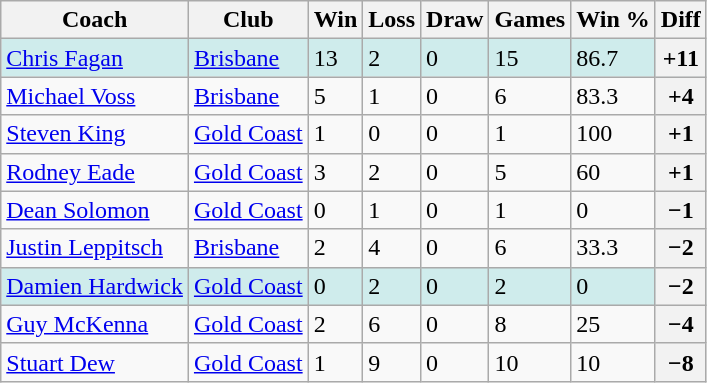<table class="wikitable">
<tr>
<th>Coach</th>
<th>Club</th>
<th>Win</th>
<th>Loss</th>
<th>Draw</th>
<th>Games</th>
<th>Win %</th>
<th>Diff</th>
</tr>
<tr style="background:#cfecec;">
<td> <a href='#'>Chris Fagan</a></td>
<td><a href='#'>Brisbane</a></td>
<td>13</td>
<td>2</td>
<td>0</td>
<td>15</td>
<td>86.7</td>
<th>+11</th>
</tr>
<tr>
<td> <a href='#'>Michael Voss</a></td>
<td><a href='#'>Brisbane</a></td>
<td>5</td>
<td>1</td>
<td>0</td>
<td>6</td>
<td>83.3</td>
<th>+4</th>
</tr>
<tr>
<td> <a href='#'>Steven King</a></td>
<td><a href='#'>Gold Coast</a></td>
<td>1</td>
<td>0</td>
<td>0</td>
<td>1</td>
<td>100</td>
<th>+1</th>
</tr>
<tr>
<td> <a href='#'>Rodney Eade</a></td>
<td><a href='#'>Gold Coast</a></td>
<td>3</td>
<td>2</td>
<td>0</td>
<td>5</td>
<td>60</td>
<th>+1</th>
</tr>
<tr>
<td> <a href='#'>Dean Solomon</a></td>
<td><a href='#'>Gold Coast</a></td>
<td>0</td>
<td>1</td>
<td>0</td>
<td>1</td>
<td>0</td>
<th>−1</th>
</tr>
<tr>
<td> <a href='#'>Justin Leppitsch</a></td>
<td><a href='#'>Brisbane</a></td>
<td>2</td>
<td>4</td>
<td>0</td>
<td>6</td>
<td>33.3</td>
<th>−2</th>
</tr>
<tr style="background:#cfecec;">
<td> <a href='#'>Damien Hardwick</a></td>
<td><a href='#'>Gold Coast</a></td>
<td>0</td>
<td>2</td>
<td>0</td>
<td>2</td>
<td>0</td>
<th>−2</th>
</tr>
<tr>
<td> <a href='#'>Guy McKenna</a></td>
<td><a href='#'>Gold Coast</a></td>
<td>2</td>
<td>6</td>
<td>0</td>
<td>8</td>
<td>25</td>
<th>−4</th>
</tr>
<tr>
<td> <a href='#'>Stuart Dew</a></td>
<td><a href='#'>Gold Coast</a></td>
<td>1</td>
<td>9</td>
<td>0</td>
<td>10</td>
<td>10</td>
<th>−8</th>
</tr>
</table>
